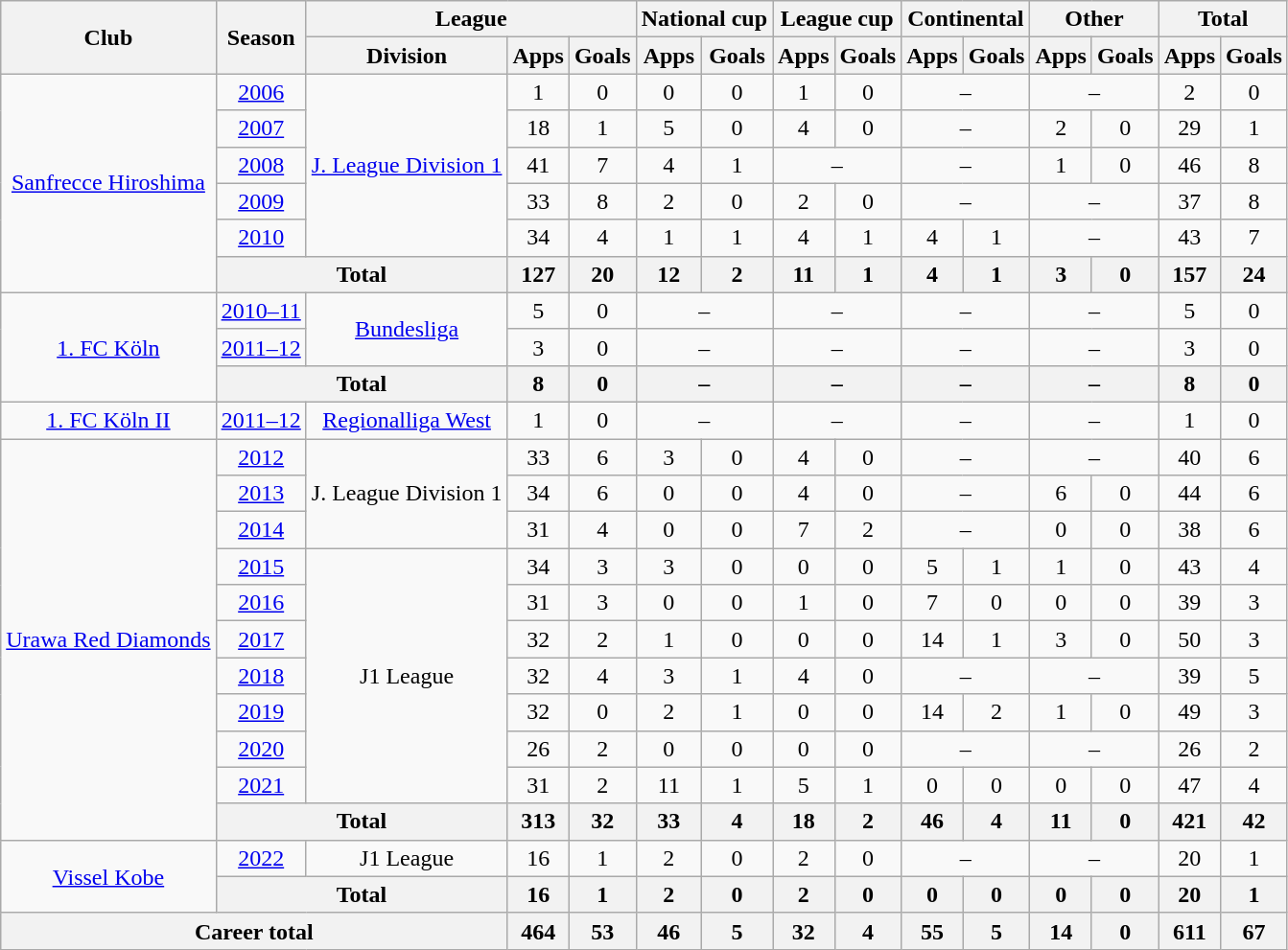<table class="wikitable" style="text-align:center">
<tr>
<th rowspan="2">Club</th>
<th rowspan="2">Season</th>
<th colspan="3">League</th>
<th colspan="2">National cup</th>
<th colspan="2">League cup</th>
<th colspan="2">Continental</th>
<th colspan="2">Other</th>
<th colspan="2">Total</th>
</tr>
<tr>
<th>Division</th>
<th>Apps</th>
<th>Goals</th>
<th>Apps</th>
<th>Goals</th>
<th>Apps</th>
<th>Goals</th>
<th>Apps</th>
<th>Goals</th>
<th>Apps</th>
<th>Goals</th>
<th>Apps</th>
<th>Goals</th>
</tr>
<tr>
<td rowspan="6"><a href='#'>Sanfrecce Hiroshima</a></td>
<td><a href='#'>2006</a></td>
<td rowspan="5"><a href='#'>J. League Division 1</a></td>
<td>1</td>
<td>0</td>
<td>0</td>
<td>0</td>
<td>1</td>
<td>0</td>
<td colspan="2">–</td>
<td colspan="2">–</td>
<td>2</td>
<td>0</td>
</tr>
<tr>
<td><a href='#'>2007</a></td>
<td>18</td>
<td>1</td>
<td>5</td>
<td>0</td>
<td>4</td>
<td>0</td>
<td colspan="2">–</td>
<td>2</td>
<td>0</td>
<td>29</td>
<td>1</td>
</tr>
<tr>
<td><a href='#'>2008</a></td>
<td>41</td>
<td>7</td>
<td>4</td>
<td>1</td>
<td colspan="2">–</td>
<td colspan="2">–</td>
<td>1</td>
<td>0</td>
<td>46</td>
<td>8</td>
</tr>
<tr>
<td><a href='#'>2009</a></td>
<td>33</td>
<td>8</td>
<td>2</td>
<td>0</td>
<td>2</td>
<td>0</td>
<td colspan="2">–</td>
<td colspan="2">–</td>
<td>37</td>
<td>8</td>
</tr>
<tr>
<td><a href='#'>2010</a></td>
<td>34</td>
<td>4</td>
<td>1</td>
<td>1</td>
<td>4</td>
<td>1</td>
<td>4</td>
<td>1</td>
<td colspan="2">–</td>
<td>43</td>
<td>7</td>
</tr>
<tr>
<th colspan="2">Total</th>
<th>127</th>
<th>20</th>
<th>12</th>
<th>2</th>
<th>11</th>
<th>1</th>
<th>4</th>
<th>1</th>
<th>3</th>
<th>0</th>
<th>157</th>
<th>24</th>
</tr>
<tr>
<td rowspan="3"><a href='#'>1. FC Köln</a></td>
<td><a href='#'>2010–11</a></td>
<td rowspan="2"><a href='#'>Bundesliga</a></td>
<td>5</td>
<td>0</td>
<td colspan="2">–</td>
<td colspan="2">–</td>
<td colspan="2">–</td>
<td colspan="2">–</td>
<td>5</td>
<td>0</td>
</tr>
<tr>
<td><a href='#'>2011–12</a></td>
<td>3</td>
<td>0</td>
<td colspan="2">–</td>
<td colspan="2">–</td>
<td colspan="2">–</td>
<td colspan="2">–</td>
<td>3</td>
<td>0</td>
</tr>
<tr>
<th colspan="2">Total</th>
<th>8</th>
<th>0</th>
<th colspan="2">–</th>
<th colspan="2">–</th>
<th colspan="2">–</th>
<th colspan="2">–</th>
<th>8</th>
<th>0</th>
</tr>
<tr>
<td><a href='#'>1. FC Köln II</a></td>
<td><a href='#'>2011–12</a></td>
<td><a href='#'>Regionalliga West</a></td>
<td>1</td>
<td>0</td>
<td colspan="2">–</td>
<td colspan="2">–</td>
<td colspan="2">–</td>
<td colspan="2">–</td>
<td>1</td>
<td>0</td>
</tr>
<tr>
<td rowspan="11"><a href='#'>Urawa Red Diamonds</a></td>
<td><a href='#'>2012</a></td>
<td rowspan="3">J. League Division 1</td>
<td>33</td>
<td>6</td>
<td>3</td>
<td>0</td>
<td>4</td>
<td>0</td>
<td colspan="2">–</td>
<td colspan="2">–</td>
<td>40</td>
<td>6</td>
</tr>
<tr>
<td><a href='#'>2013</a></td>
<td>34</td>
<td>6</td>
<td>0</td>
<td>0</td>
<td>4</td>
<td>0</td>
<td colspan="2">–</td>
<td>6</td>
<td>0</td>
<td>44</td>
<td>6</td>
</tr>
<tr>
<td><a href='#'>2014</a></td>
<td>31</td>
<td>4</td>
<td>0</td>
<td>0</td>
<td>7</td>
<td>2</td>
<td colspan="2">–</td>
<td>0</td>
<td>0</td>
<td>38</td>
<td>6</td>
</tr>
<tr>
<td><a href='#'>2015</a></td>
<td rowspan="7">J1 League</td>
<td>34</td>
<td>3</td>
<td>3</td>
<td>0</td>
<td>0</td>
<td>0</td>
<td>5</td>
<td>1</td>
<td>1</td>
<td>0</td>
<td>43</td>
<td>4</td>
</tr>
<tr>
<td><a href='#'>2016</a></td>
<td>31</td>
<td>3</td>
<td>0</td>
<td>0</td>
<td>1</td>
<td>0</td>
<td>7</td>
<td>0</td>
<td>0</td>
<td>0</td>
<td>39</td>
<td>3</td>
</tr>
<tr>
<td><a href='#'>2017</a></td>
<td>32</td>
<td>2</td>
<td>1</td>
<td>0</td>
<td>0</td>
<td>0</td>
<td>14</td>
<td>1</td>
<td>3</td>
<td>0</td>
<td>50</td>
<td>3</td>
</tr>
<tr>
<td><a href='#'>2018</a></td>
<td>32</td>
<td>4</td>
<td>3</td>
<td>1</td>
<td>4</td>
<td>0</td>
<td colspan="2">–</td>
<td colspan="2">–</td>
<td>39</td>
<td>5</td>
</tr>
<tr>
<td><a href='#'>2019</a></td>
<td>32</td>
<td>0</td>
<td>2</td>
<td>1</td>
<td>0</td>
<td>0</td>
<td>14</td>
<td>2</td>
<td>1</td>
<td>0</td>
<td>49</td>
<td>3</td>
</tr>
<tr>
<td><a href='#'>2020</a></td>
<td>26</td>
<td>2</td>
<td>0</td>
<td>0</td>
<td>0</td>
<td>0</td>
<td colspan="2">–</td>
<td colspan="2">–</td>
<td>26</td>
<td>2</td>
</tr>
<tr>
<td><a href='#'>2021</a></td>
<td>31</td>
<td>2</td>
<td>11</td>
<td>1</td>
<td>5</td>
<td>1</td>
<td>0</td>
<td>0</td>
<td>0</td>
<td>0</td>
<td>47</td>
<td>4</td>
</tr>
<tr>
<th colspan="2">Total</th>
<th>313</th>
<th>32</th>
<th>33</th>
<th>4</th>
<th>18</th>
<th>2</th>
<th>46</th>
<th>4</th>
<th>11</th>
<th>0</th>
<th>421</th>
<th>42</th>
</tr>
<tr>
<td rowspan="2"><a href='#'>Vissel Kobe</a></td>
<td><a href='#'>2022</a></td>
<td>J1 League</td>
<td>16</td>
<td>1</td>
<td>2</td>
<td>0</td>
<td>2</td>
<td>0</td>
<td colspan="2">–</td>
<td colspan="2">–</td>
<td>20</td>
<td>1</td>
</tr>
<tr>
<th colspan="2">Total</th>
<th>16</th>
<th>1</th>
<th>2</th>
<th>0</th>
<th>2</th>
<th>0</th>
<th>0</th>
<th>0</th>
<th>0</th>
<th>0</th>
<th>20</th>
<th>1</th>
</tr>
<tr>
<th colspan="3">Career total</th>
<th>464</th>
<th>53</th>
<th>46</th>
<th>5</th>
<th>32</th>
<th>4</th>
<th>55</th>
<th>5</th>
<th>14</th>
<th>0</th>
<th>611</th>
<th>67</th>
</tr>
</table>
